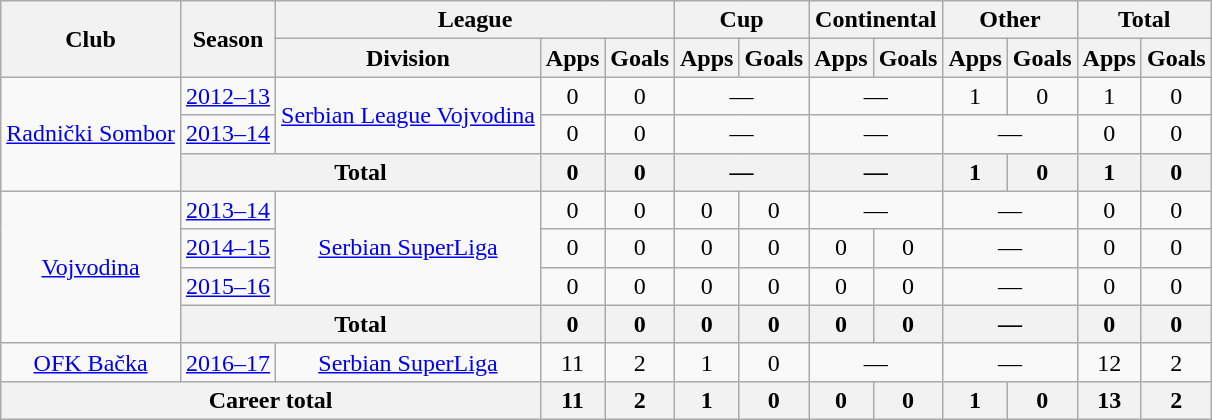<table class="wikitable" style="text-align:center">
<tr>
<th rowspan="2">Club</th>
<th rowspan="2">Season</th>
<th colspan="3">League</th>
<th colspan="2">Cup</th>
<th colspan="2">Continental</th>
<th colspan="2">Other</th>
<th colspan="2">Total</th>
</tr>
<tr>
<th>Division</th>
<th>Apps</th>
<th>Goals</th>
<th>Apps</th>
<th>Goals</th>
<th>Apps</th>
<th>Goals</th>
<th>Apps</th>
<th>Goals</th>
<th>Apps</th>
<th>Goals</th>
</tr>
<tr>
<td rowspan="3"><a href='#'>Radnički Sombor</a></td>
<td><a href='#'>2012–13</a></td>
<td rowspan="2"><a href='#'>Serbian League Vojvodina</a></td>
<td>0</td>
<td>0</td>
<td colspan="2">—</td>
<td colspan="2">—</td>
<td>1</td>
<td>0</td>
<td>1</td>
<td>0</td>
</tr>
<tr>
<td><a href='#'>2013–14</a></td>
<td>0</td>
<td>0</td>
<td colspan="2">—</td>
<td colspan="2">—</td>
<td colspan="2">—</td>
<td>0</td>
<td>0</td>
</tr>
<tr>
<th colspan="2">Total</th>
<th>0</th>
<th>0</th>
<th colspan="2">—</th>
<th colspan="2">—</th>
<th>1</th>
<th>0</th>
<th>1</th>
<th>0</th>
</tr>
<tr>
<td rowspan="4"><a href='#'>Vojvodina</a></td>
<td><a href='#'>2013–14</a></td>
<td rowspan="3"><a href='#'>Serbian SuperLiga</a></td>
<td>0</td>
<td>0</td>
<td>0</td>
<td>0</td>
<td colspan="2">—</td>
<td colspan="2">—</td>
<td>0</td>
<td>0</td>
</tr>
<tr>
<td><a href='#'>2014–15</a></td>
<td>0</td>
<td>0</td>
<td>0</td>
<td>0</td>
<td>0</td>
<td>0</td>
<td colspan="2">—</td>
<td>0</td>
<td>0</td>
</tr>
<tr>
<td><a href='#'>2015–16</a></td>
<td>0</td>
<td>0</td>
<td>0</td>
<td>0</td>
<td>0</td>
<td>0</td>
<td colspan="2">—</td>
<td>0</td>
<td>0</td>
</tr>
<tr>
<th colspan="2">Total</th>
<th>0</th>
<th>0</th>
<th>0</th>
<th>0</th>
<th>0</th>
<th>0</th>
<th colspan="2">—</th>
<th>0</th>
<th>0</th>
</tr>
<tr>
<td><a href='#'>OFK Bačka</a></td>
<td><a href='#'>2016–17</a></td>
<td><a href='#'>Serbian SuperLiga</a></td>
<td>11</td>
<td>2</td>
<td>1</td>
<td>0</td>
<td colspan="2">—</td>
<td colspan="2">—</td>
<td>12</td>
<td>2</td>
</tr>
<tr>
<th colspan="3">Career total</th>
<th>11</th>
<th>2</th>
<th>1</th>
<th>0</th>
<th>0</th>
<th>0</th>
<th>1</th>
<th>0</th>
<th>13</th>
<th>2</th>
</tr>
</table>
